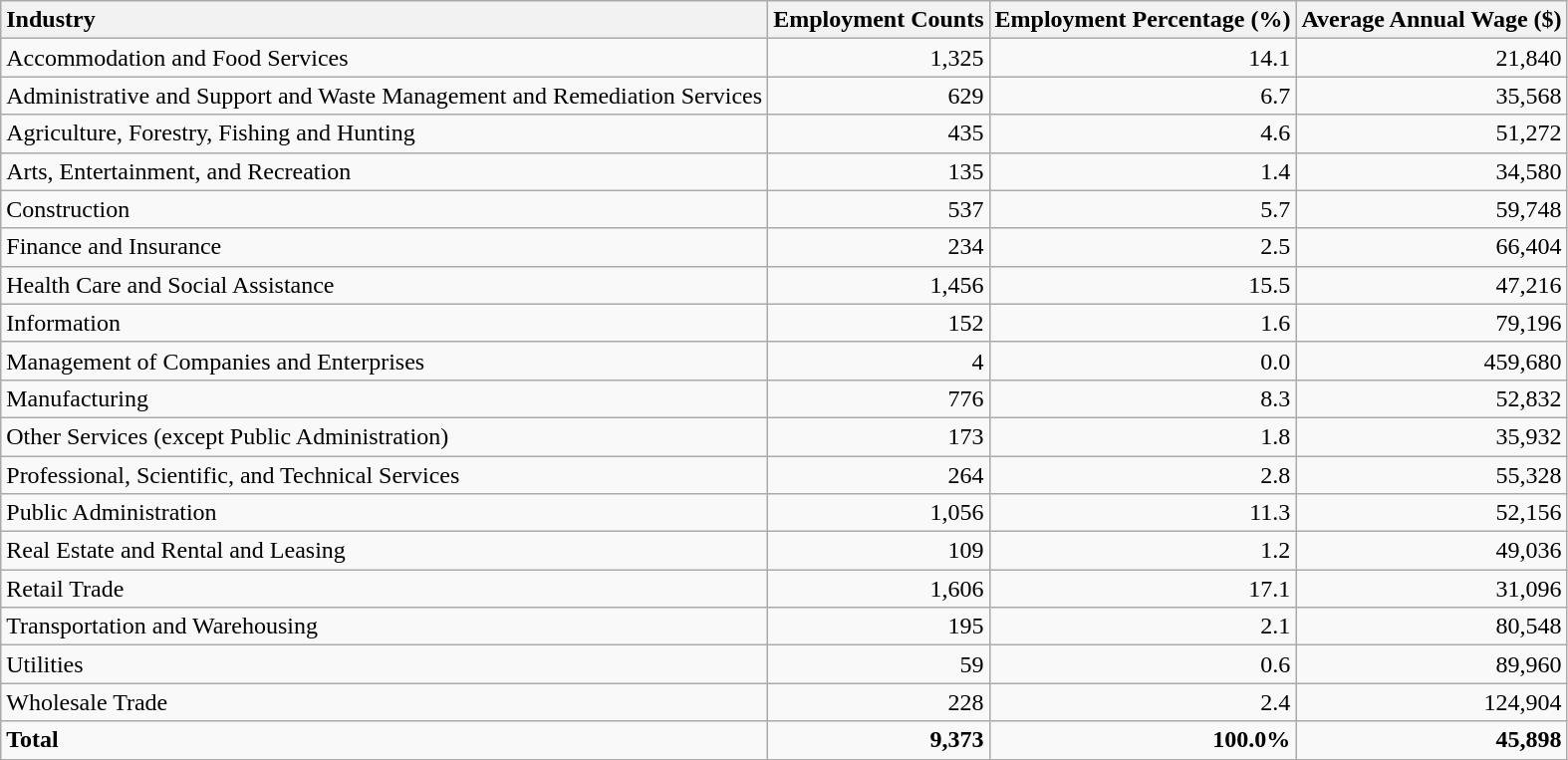<table class="wikitable sortable">
<tr>
<th style="text-align:left;">Industry</th>
<th style="text-align:right;">Employment Counts</th>
<th style="text-align:right;">Employment Percentage (%)</th>
<th style="text-align:right;">Average Annual Wage ($)</th>
</tr>
<tr>
<td style="text-align:left;">Accommodation and Food Services</td>
<td style="text-align:right;">1,325</td>
<td style="text-align:right;">14.1</td>
<td style="text-align:right;">21,840</td>
</tr>
<tr>
<td style="text-align:left;">Administrative and Support and Waste Management and Remediation Services</td>
<td style="text-align:right;">629</td>
<td style="text-align:right;">6.7</td>
<td style="text-align:right;">35,568</td>
</tr>
<tr>
<td style="text-align:left;">Agriculture, Forestry, Fishing and Hunting</td>
<td style="text-align:right;">435</td>
<td style="text-align:right;">4.6</td>
<td style="text-align:right;">51,272</td>
</tr>
<tr>
<td style="text-align:left;">Arts, Entertainment, and Recreation</td>
<td style="text-align:right;">135</td>
<td style="text-align:right;">1.4</td>
<td style="text-align:right;">34,580</td>
</tr>
<tr>
<td style="text-align:left;">Construction</td>
<td style="text-align:right;">537</td>
<td style="text-align:right;">5.7</td>
<td style="text-align:right;">59,748</td>
</tr>
<tr>
<td style="text-align:left;">Finance and Insurance</td>
<td style="text-align:right;">234</td>
<td style="text-align:right;">2.5</td>
<td style="text-align:right;">66,404</td>
</tr>
<tr>
<td style="text-align:left;">Health Care and Social Assistance</td>
<td style="text-align:right;">1,456</td>
<td style="text-align:right;">15.5</td>
<td style="text-align:right;">47,216</td>
</tr>
<tr>
<td style="text-align:left;">Information</td>
<td style="text-align:right;">152</td>
<td style="text-align:right;">1.6</td>
<td style="text-align:right;">79,196</td>
</tr>
<tr>
<td style="text-align:left;">Management of Companies and Enterprises</td>
<td style="text-align:right;">4</td>
<td style="text-align:right;">0.0</td>
<td style="text-align:right;">459,680</td>
</tr>
<tr>
<td style="text-align:left;">Manufacturing</td>
<td style="text-align:right;">776</td>
<td style="text-align:right;">8.3</td>
<td style="text-align:right;">52,832</td>
</tr>
<tr>
<td style="text-align:left;">Other Services (except Public Administration)</td>
<td style="text-align:right;">173</td>
<td style="text-align:right;">1.8</td>
<td style="text-align:right;">35,932</td>
</tr>
<tr>
<td style="text-align:left;">Professional, Scientific, and Technical Services</td>
<td style="text-align:right;">264</td>
<td style="text-align:right;">2.8</td>
<td style="text-align:right;">55,328</td>
</tr>
<tr>
<td style="text-align:left;">Public Administration</td>
<td style="text-align:right;">1,056</td>
<td style="text-align:right;">11.3</td>
<td style="text-align:right;">52,156</td>
</tr>
<tr>
<td style="text-align:left;">Real Estate and Rental and Leasing</td>
<td style="text-align:right;">109</td>
<td style="text-align:right;">1.2</td>
<td style="text-align:right;">49,036</td>
</tr>
<tr>
<td style="text-align:left;">Retail Trade</td>
<td style="text-align:right;">1,606</td>
<td style="text-align:right;">17.1</td>
<td style="text-align:right;">31,096</td>
</tr>
<tr>
<td style="text-align:left;">Transportation and Warehousing</td>
<td style="text-align:right;">195</td>
<td style="text-align:right;">2.1</td>
<td style="text-align:right;">80,548</td>
</tr>
<tr>
<td style="text-align:left;">Utilities</td>
<td style="text-align:right;">59</td>
<td style="text-align:right;">0.6</td>
<td style="text-align:right;">89,960</td>
</tr>
<tr>
<td style="text-align:left;">Wholesale Trade</td>
<td style="text-align:right;">228</td>
<td style="text-align:right;">2.4</td>
<td style="text-align:right;">124,904</td>
</tr>
<tr>
<td style="text-align:left; font-weight:bold;"><strong>Total</strong></td>
<td style="text-align:right; font-weight:bold;"><strong>9,373</strong></td>
<td style="text-align:right; font-weight:bold;"><strong>100.0%</strong></td>
<td style="text-align:right; font-weight:bold;"><strong>45,898</strong></td>
</tr>
</table>
